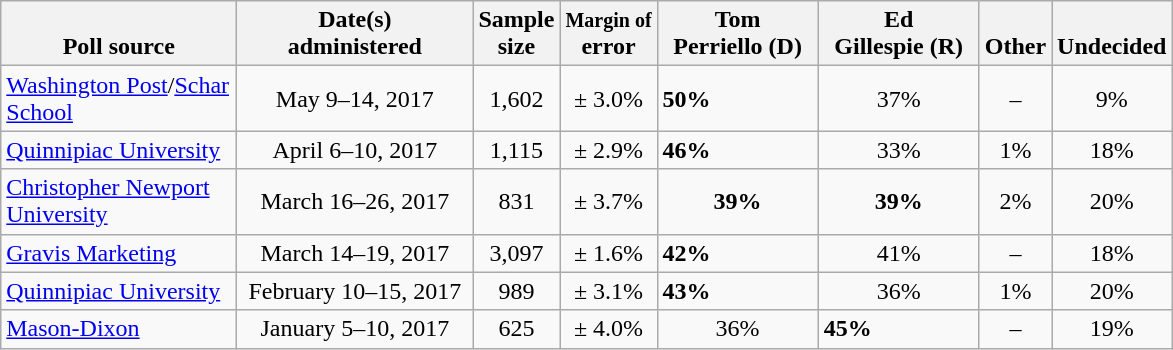<table class="wikitable">
<tr valign= bottom>
<th style="width:150px;">Poll source</th>
<th style="width:150px;">Date(s)<br>administered</th>
<th class=small>Sample<br>size</th>
<th><small>Margin of</small><br>error</th>
<th style="width:100px;">Tom<br>Perriello (D)</th>
<th style="width:100px;">Ed<br>Gillespie (R)</th>
<th style="width:40px;">Other</th>
<th style="width:40px;">Undecided</th>
</tr>
<tr>
<td><a href='#'>Washington Post</a>/<a href='#'>Schar School</a></td>
<td align=center>May 9–14, 2017</td>
<td align=center>1,602</td>
<td align=center>± 3.0%</td>
<td><strong>50%</strong></td>
<td align=center>37%</td>
<td align=center>–</td>
<td align=center>9%</td>
</tr>
<tr>
<td><a href='#'>Quinnipiac University</a></td>
<td align=center>April 6–10, 2017</td>
<td align=center>1,115</td>
<td align=center>± 2.9%</td>
<td><strong>46%</strong></td>
<td align=center>33%</td>
<td align=center>1%</td>
<td align=center>18%</td>
</tr>
<tr>
<td><a href='#'>Christopher Newport University</a></td>
<td align=center>March 16–26, 2017</td>
<td align=center>831</td>
<td align=center>± 3.7%</td>
<td align=center><strong>39%</strong></td>
<td align=center><strong>39%</strong></td>
<td align=center>2%</td>
<td align=center>20%</td>
</tr>
<tr>
<td><a href='#'>Gravis Marketing</a></td>
<td align=center>March 14–19, 2017</td>
<td align=center>3,097</td>
<td align=center>± 1.6%</td>
<td><strong>42%</strong></td>
<td align=center>41%</td>
<td align=center>–</td>
<td align=center>18%</td>
</tr>
<tr>
<td><a href='#'>Quinnipiac University</a></td>
<td align=center>February 10–15, 2017</td>
<td align=center>989</td>
<td align=center>± 3.1%</td>
<td><strong>43%</strong></td>
<td align=center>36%</td>
<td align=center>1%</td>
<td align=center>20%</td>
</tr>
<tr>
<td><a href='#'>Mason-Dixon</a></td>
<td align=center>January 5–10, 2017</td>
<td align=center>625</td>
<td align=center>± 4.0%</td>
<td align=center>36%</td>
<td><strong>45%</strong></td>
<td align=center>–</td>
<td align=center>19%</td>
</tr>
</table>
